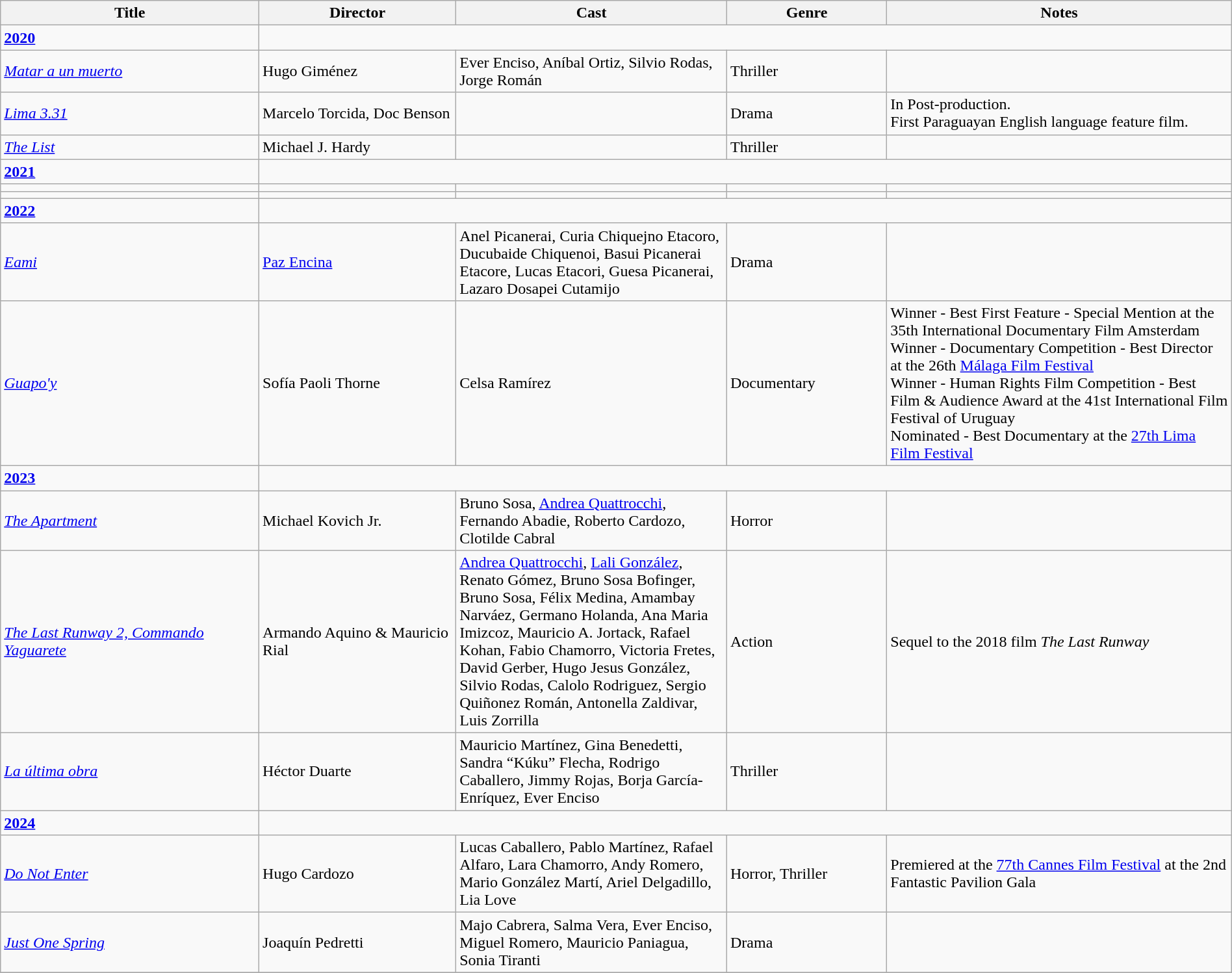<table class="wikitable" width= "100%">
<tr>
<th width=21%>Title</th>
<th width=16%>Director</th>
<th width=22%>Cast</th>
<th width=13%>Genre</th>
<th width=28%>Notes</th>
</tr>
<tr>
<td><strong><a href='#'>2020</a></strong></td>
</tr>
<tr>
<td><em><a href='#'>Matar a un muerto</a></em></td>
<td>Hugo Giménez</td>
<td>Ever Enciso, Aníbal Ortiz, Silvio Rodas, Jorge Román</td>
<td>Thriller</td>
<td></td>
</tr>
<tr>
<td><em><a href='#'>Lima 3.31</a></em></td>
<td>Marcelo Torcida, Doc Benson</td>
<td></td>
<td>Drama</td>
<td>In Post-production.<br>First Paraguayan English language feature film.</td>
</tr>
<tr>
<td><em><a href='#'>The List</a></em></td>
<td>Michael J. Hardy</td>
<td></td>
<td>Thriller</td>
<td></td>
</tr>
<tr>
<td><strong><a href='#'>2021</a></strong></td>
</tr>
<tr>
<td></td>
<td></td>
<td></td>
<td></td>
<td></td>
</tr>
<tr>
<td></td>
<td></td>
<td></td>
<td></td>
<td></td>
</tr>
<tr>
<td><strong><a href='#'>2022</a></strong></td>
</tr>
<tr>
<td><em><a href='#'>Eami</a></em></td>
<td><a href='#'>Paz Encina</a></td>
<td>Anel Picanerai, Curia Chiquejno Etacoro, Ducubaide Chiquenoi, Basui Picanerai Etacore, Lucas Etacori, Guesa Picanerai, Lazaro Dosapei Cutamijo</td>
<td>Drama</td>
<td></td>
</tr>
<tr>
<td><em><a href='#'>Guapo'y</a></em></td>
<td>Sofía Paoli Thorne</td>
<td>Celsa Ramírez</td>
<td>Documentary</td>
<td>Winner - Best First Feature - Special Mention at the 35th International Documentary Film Amsterdam<br>Winner - Documentary Competition - Best Director at the 26th <a href='#'>Málaga Film Festival</a><br>Winner - Human Rights Film Competition - Best Film & Audience Award at the 41st International Film Festival of Uruguay<br>Nominated - Best Documentary at the <a href='#'>27th Lima Film Festival</a></td>
</tr>
<tr>
<td><strong><a href='#'>2023</a></strong></td>
</tr>
<tr>
<td><a href='#'><em>The Apartment</em></a></td>
<td>Michael Kovich Jr.</td>
<td>Bruno Sosa, <a href='#'>Andrea Quattrocchi</a>, Fernando Abadie, Roberto Cardozo, Clotilde Cabral</td>
<td>Horror</td>
<td></td>
</tr>
<tr>
<td><em><a href='#'>The Last Runway 2, Commando Yaguarete</a></em></td>
<td>Armando Aquino & Mauricio Rial</td>
<td><a href='#'>Andrea Quattrocchi</a>, <a href='#'>Lali González</a>, Renato Gómez, Bruno Sosa Bofinger, Bruno Sosa, Félix Medina, Amambay Narváez, Germano Holanda, Ana Maria Imizcoz, Mauricio A. Jortack, Rafael Kohan, Fabio Chamorro, Victoria Fretes, David Gerber, Hugo Jesus González, Silvio Rodas, Calolo Rodriguez, Sergio Quiñonez Román, Antonella Zaldivar, Luis Zorrilla</td>
<td>Action</td>
<td>Sequel to the 2018 film <em>The Last Runway</em></td>
</tr>
<tr>
<td><em><a href='#'>La última obra</a></em></td>
<td>Héctor Duarte</td>
<td>Mauricio Martínez, Gina Benedetti, Sandra “Kúku” Flecha, Rodrigo Caballero, Jimmy Rojas, Borja García-Enríquez, Ever Enciso</td>
<td>Thriller</td>
<td></td>
</tr>
<tr>
<td><strong><a href='#'>2024</a></strong></td>
</tr>
<tr>
<td><em><a href='#'>Do Not Enter</a></em></td>
<td>Hugo Cardozo</td>
<td>Lucas Caballero, Pablo Martínez, Rafael Alfaro, Lara Chamorro, Andy Romero, Mario González Martí, Ariel Delgadillo, Lia Love</td>
<td>Horror, Thriller</td>
<td>Premiered at the <a href='#'>77th Cannes Film Festival</a> at the 2nd Fantastic Pavilion Gala</td>
</tr>
<tr>
<td><em><a href='#'>Just One Spring</a></em></td>
<td>Joaquín Pedretti</td>
<td>Majo Cabrera, Salma Vera, Ever Enciso, Miguel Romero, Mauricio Paniagua, Sonia Tiranti</td>
<td>Drama</td>
<td></td>
</tr>
<tr>
</tr>
</table>
